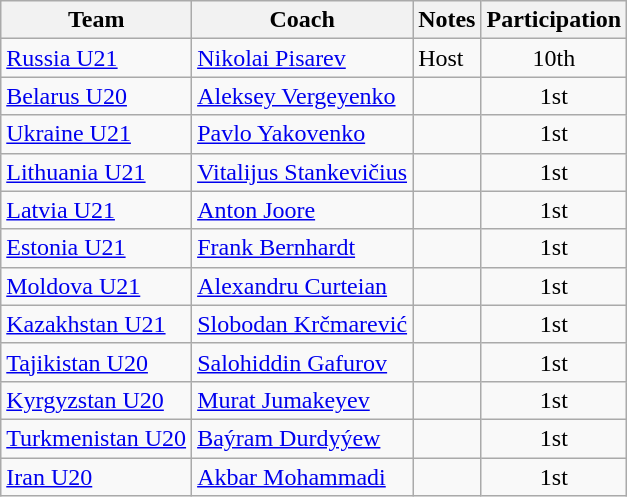<table class="wikitable">
<tr>
<th>Team</th>
<th>Coach</th>
<th>Notes</th>
<th>Participation</th>
</tr>
<tr>
<td> <a href='#'>Russia U21</a></td>
<td> <a href='#'>Nikolai Pisarev</a></td>
<td>Host</td>
<td align=center>10th</td>
</tr>
<tr>
<td> <a href='#'>Belarus U20</a></td>
<td> <a href='#'>Aleksey Vergeyenko</a></td>
<td></td>
<td align=center>1st</td>
</tr>
<tr>
<td> <a href='#'>Ukraine U21</a></td>
<td> <a href='#'>Pavlo Yakovenko</a></td>
<td></td>
<td align=center>1st</td>
</tr>
<tr>
<td> <a href='#'>Lithuania U21</a></td>
<td> <a href='#'>Vitalijus Stankevičius</a></td>
<td></td>
<td align=center>1st</td>
</tr>
<tr>
<td> <a href='#'>Latvia U21</a></td>
<td> <a href='#'>Anton Joore</a></td>
<td></td>
<td align=center>1st</td>
</tr>
<tr>
<td> <a href='#'>Estonia U21</a></td>
<td> <a href='#'>Frank Bernhardt</a></td>
<td></td>
<td align=center>1st</td>
</tr>
<tr>
<td> <a href='#'>Moldova U21</a></td>
<td> <a href='#'>Alexandru Curteian</a></td>
<td></td>
<td align=center>1st</td>
</tr>
<tr>
<td> <a href='#'>Kazakhstan U21</a></td>
<td> <a href='#'>Slobodan Krčmarević</a></td>
<td></td>
<td align=center>1st</td>
</tr>
<tr>
<td> <a href='#'>Tajikistan U20</a></td>
<td> <a href='#'>Salohiddin Gafurov</a></td>
<td></td>
<td align=center>1st</td>
</tr>
<tr>
<td> <a href='#'>Kyrgyzstan U20</a></td>
<td> <a href='#'>Murat Jumakeyev</a></td>
<td></td>
<td align=center>1st</td>
</tr>
<tr>
<td> <a href='#'>Turkmenistan U20</a></td>
<td> <a href='#'>Baýram Durdyýew</a></td>
<td></td>
<td align=center>1st</td>
</tr>
<tr>
<td> <a href='#'>Iran U20</a></td>
<td> <a href='#'>Akbar Mohammadi</a></td>
<td></td>
<td align=center>1st</td>
</tr>
</table>
